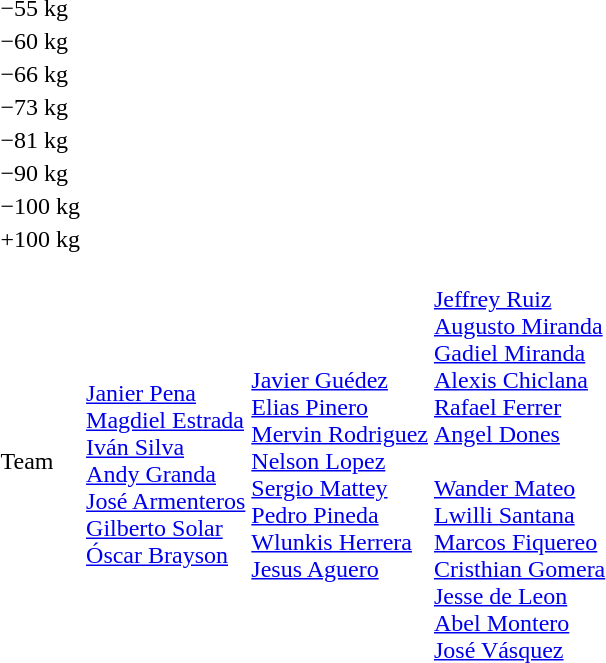<table>
<tr>
<td>−55 kg</td>
<td></td>
<td></td>
<td><br></td>
</tr>
<tr>
<td>−60 kg</td>
<td></td>
<td></td>
<td><br></td>
</tr>
<tr>
<td>−66 kg</td>
<td></td>
<td></td>
<td><br></td>
</tr>
<tr>
<td>−73 kg</td>
<td></td>
<td></td>
<td><br></td>
</tr>
<tr>
<td>−81 kg</td>
<td></td>
<td></td>
<td><br></td>
</tr>
<tr>
<td>−90 kg</td>
<td></td>
<td></td>
<td><br></td>
</tr>
<tr>
<td>−100 kg</td>
<td></td>
<td></td>
<td><br></td>
</tr>
<tr>
<td>+100 kg</td>
<td></td>
<td></td>
<td><br></td>
</tr>
<tr>
<td>Team</td>
<td><br><a href='#'>Janier Pena</a><br><a href='#'>Magdiel Estrada</a><br><a href='#'>Iván Silva</a><br><a href='#'>Andy Granda</a><br><a href='#'>José Armenteros</a><br><a href='#'>Gilberto Solar</a><br><a href='#'>Óscar Brayson</a></td>
<td><br><a href='#'>Javier Guédez</a><br><a href='#'>Elias Pinero</a><br><a href='#'>Mervin Rodriguez</a><br><a href='#'>Nelson Lopez</a><br><a href='#'>Sergio Mattey</a><br><a href='#'>Pedro Pineda</a><br><a href='#'>Wlunkis Herrera</a><br><a href='#'>Jesus Aguero</a></td>
<td><br><a href='#'>Jeffrey Ruiz</a><br><a href='#'>Augusto Miranda</a><br><a href='#'>Gadiel Miranda</a><br><a href='#'>Alexis Chiclana</a><br><a href='#'>Rafael Ferrer</a><br><a href='#'>Angel Dones</a><br><br><a href='#'>Wander Mateo</a><br><a href='#'>Lwilli Santana</a><br><a href='#'>Marcos Fiquereo</a><br><a href='#'>Cristhian Gomera</a><br><a href='#'>Jesse de Leon</a><br><a href='#'>Abel Montero</a><br><a href='#'>José Vásquez</a></td>
</tr>
<tr>
</tr>
</table>
